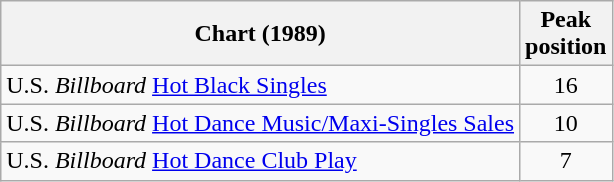<table class="wikitable">
<tr>
<th>Chart (1989)</th>
<th>Peak<br>position</th>
</tr>
<tr>
<td>U.S. <em>Billboard</em> <a href='#'>Hot Black Singles</a></td>
<td align="center">16</td>
</tr>
<tr>
<td>U.S. <em>Billboard</em> <a href='#'>Hot Dance Music/Maxi-Singles Sales</a></td>
<td align="center">10</td>
</tr>
<tr>
<td>U.S. <em>Billboard</em> <a href='#'>Hot Dance Club Play</a></td>
<td align="center">7</td>
</tr>
</table>
